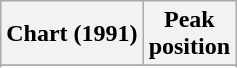<table class="wikitable sortable">
<tr>
<th align="left">Chart (1991)</th>
<th align="center">Peak<br>position</th>
</tr>
<tr>
</tr>
<tr>
</tr>
</table>
